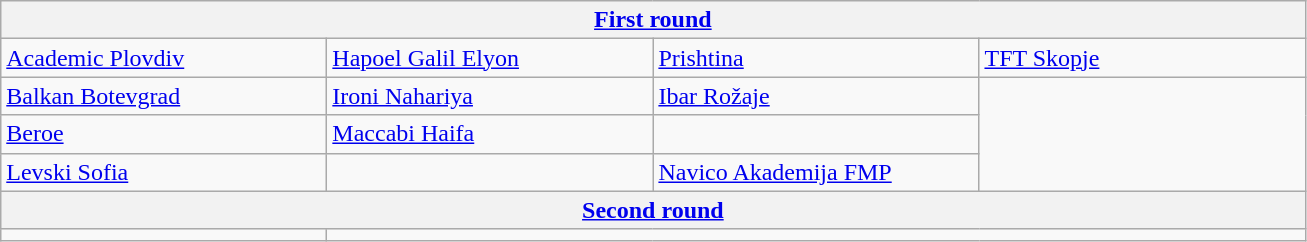<table class="wikitable" style="white-space: nowrap;">
<tr>
<th colspan=4><a href='#'>First round</a></th>
</tr>
<tr>
<td width=210> <a href='#'>Academic Plovdiv</a></td>
<td width=210> <a href='#'>Hapoel Galil Elyon</a></td>
<td width=210> <a href='#'>Prishtina</a></td>
<td width=210> <a href='#'>TFT Skopje</a></td>
</tr>
<tr>
<td> <a href='#'>Balkan Botevgrad</a></td>
<td> <a href='#'>Ironi Nahariya</a></td>
<td> <a href='#'>Ibar Rožaje</a></td>
<td rowspan="3"></td>
</tr>
<tr>
<td> <a href='#'>Beroe</a></td>
<td> <a href='#'>Maccabi Haifa</a></td>
<td> </td>
</tr>
<tr>
<td> <a href='#'>Levski Sofia</a></td>
<td> </td>
<td> <a href='#'>Navico Akademija FMP</a></td>
</tr>
<tr>
<th colspan=4><a href='#'>Second round</a></th>
</tr>
<tr>
<td> </td>
</tr>
</table>
